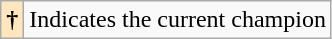<table class="wikitable">
<tr>
<th style="background-color: #ffe6bd">†</th>
<td>Indicates the current champion</td>
</tr>
</table>
